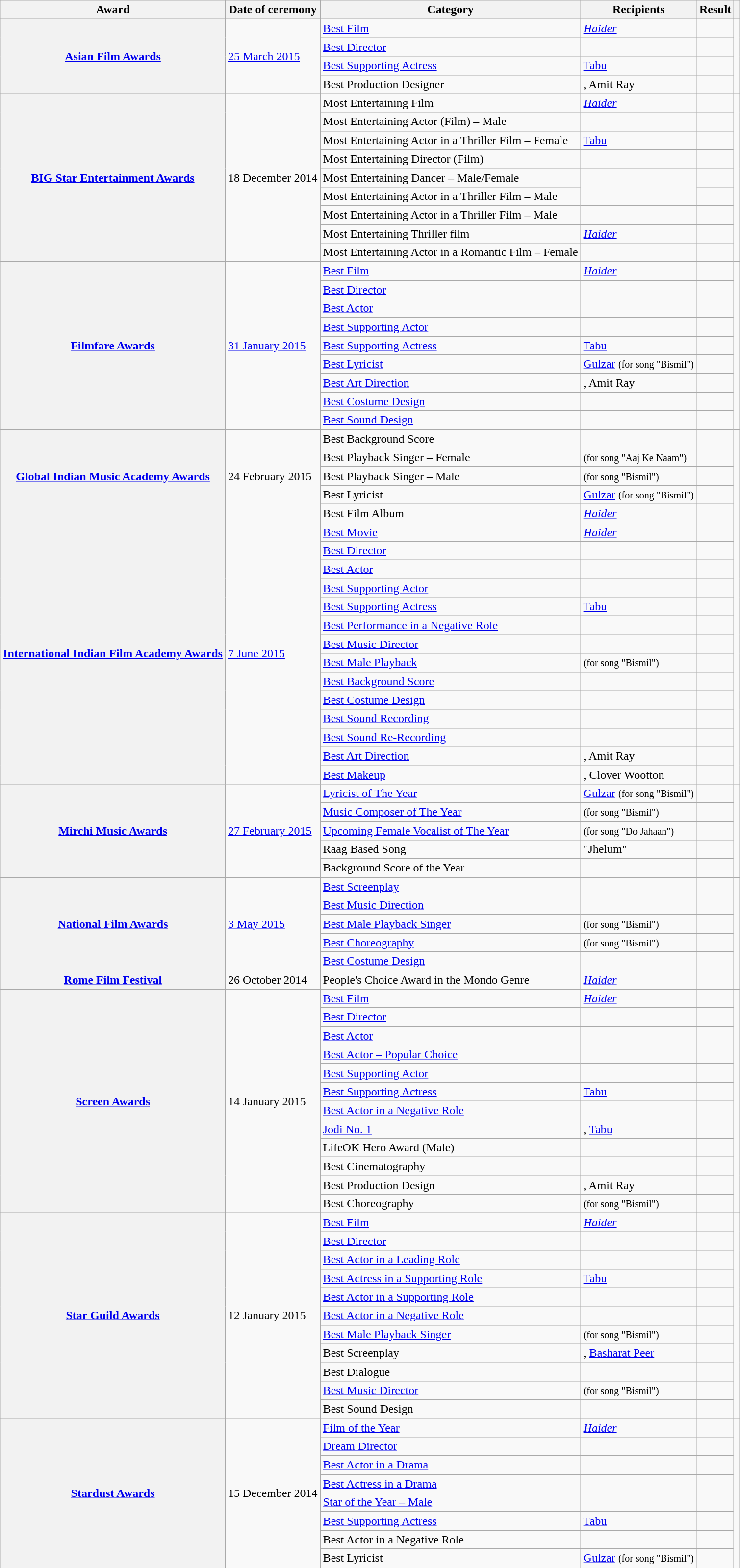<table class="wikitable plainrowheaders sortable">
<tr>
<th scope="col">Award</th>
<th scope="col">Date of ceremony</th>
<th scope="col">Category</th>
<th scope="col">Recipients</th>
<th scope="col">Result</th>
<th scope="col" class="unsortable"></th>
</tr>
<tr>
<th scope="row" rowspan="4"><a href='#'>Asian Film Awards</a></th>
<td rowspan="4"><a href='#'>25 March 2015</a></td>
<td><a href='#'>Best Film</a></td>
<td><em><a href='#'>Haider</a></em></td>
<td></td>
<td style="text-align:center;" rowspan="4"></td>
</tr>
<tr>
<td><a href='#'>Best Director</a></td>
<td></td>
<td></td>
</tr>
<tr>
<td><a href='#'>Best Supporting Actress</a></td>
<td><a href='#'>Tabu</a></td>
<td></td>
</tr>
<tr>
<td>Best Production Designer</td>
<td>, Amit Ray</td>
<td></td>
</tr>
<tr>
<th scope="row" rowspan="9"><a href='#'>BIG Star Entertainment Awards</a></th>
<td rowspan="9">18 December 2014</td>
<td>Most Entertaining Film</td>
<td><em><a href='#'>Haider</a></em></td>
<td></td>
<td style="text-align:center;" rowspan="9"></td>
</tr>
<tr>
<td>Most Entertaining Actor (Film) – Male</td>
<td></td>
<td></td>
</tr>
<tr>
<td>Most Entertaining Actor in a Thriller Film – Female</td>
<td><a href='#'>Tabu</a></td>
<td></td>
</tr>
<tr>
<td>Most Entertaining Director (Film)</td>
<td></td>
<td></td>
</tr>
<tr>
<td>Most Entertaining Dancer – Male/Female</td>
<td rowspan="2"></td>
<td></td>
</tr>
<tr>
<td>Most Entertaining Actor in a Thriller Film – Male</td>
<td></td>
</tr>
<tr>
<td>Most Entertaining Actor in a Thriller Film – Male</td>
<td></td>
<td></td>
</tr>
<tr>
<td>Most Entertaining Thriller film</td>
<td><em><a href='#'>Haider</a></em></td>
<td></td>
</tr>
<tr>
<td>Most Entertaining Actor in a Romantic Film – Female</td>
<td></td>
<td></td>
</tr>
<tr>
<th scope="row" rowspan="9"><a href='#'>Filmfare Awards</a></th>
<td rowspan="9"><a href='#'>31 January 2015</a></td>
<td><a href='#'>Best Film</a></td>
<td><em><a href='#'>Haider</a></em></td>
<td></td>
<td style="text-align:center;" rowspan="9"><br></td>
</tr>
<tr>
<td><a href='#'>Best Director</a></td>
<td></td>
<td></td>
</tr>
<tr>
<td><a href='#'>Best Actor</a></td>
<td></td>
<td></td>
</tr>
<tr>
<td><a href='#'>Best Supporting Actor</a></td>
<td></td>
<td></td>
</tr>
<tr>
<td><a href='#'>Best Supporting Actress</a></td>
<td><a href='#'>Tabu</a></td>
<td></td>
</tr>
<tr>
<td><a href='#'>Best Lyricist</a></td>
<td><a href='#'>Gulzar</a> <small>(for song "Bismil")</small></td>
<td></td>
</tr>
<tr>
<td><a href='#'>Best Art Direction</a></td>
<td>, Amit Ray</td>
<td></td>
</tr>
<tr>
<td><a href='#'>Best Costume Design</a></td>
<td></td>
<td></td>
</tr>
<tr>
<td><a href='#'>Best Sound Design</a></td>
<td></td>
<td></td>
</tr>
<tr>
<th scope="row" rowspan="5"><a href='#'>Global Indian Music Academy Awards</a></th>
<td rowspan="5">24 February 2015</td>
<td>Best Background Score</td>
<td></td>
<td></td>
<td style="text-align:center;" rowspan="5"><br><br></td>
</tr>
<tr>
<td>Best Playback Singer – Female</td>
<td> <small>(for song "Aaj Ke Naam")</small></td>
<td></td>
</tr>
<tr>
<td>Best Playback Singer – Male</td>
<td> <small>(for song "Bismil")</small></td>
<td></td>
</tr>
<tr>
<td>Best Lyricist</td>
<td><a href='#'>Gulzar</a> <small>(for song "Bismil")</small></td>
<td></td>
</tr>
<tr>
<td>Best Film Album</td>
<td><em><a href='#'>Haider</a></em></td>
<td></td>
</tr>
<tr>
<th scope="row" rowspan="14"><a href='#'>International Indian Film Academy Awards</a></th>
<td rowspan="14"><a href='#'>7 June 2015</a></td>
<td><a href='#'>Best Movie</a></td>
<td><em><a href='#'>Haider</a></em></td>
<td></td>
<td style="text-align:center;" rowspan="14"><br><br></td>
</tr>
<tr>
<td><a href='#'>Best Director</a></td>
<td></td>
<td></td>
</tr>
<tr>
<td><a href='#'>Best Actor</a></td>
<td></td>
<td></td>
</tr>
<tr>
<td><a href='#'>Best Supporting Actor</a></td>
<td></td>
<td></td>
</tr>
<tr>
<td><a href='#'>Best Supporting Actress</a></td>
<td><a href='#'>Tabu</a></td>
<td></td>
</tr>
<tr>
<td><a href='#'>Best Performance in a Negative Role</a></td>
<td></td>
<td></td>
</tr>
<tr>
<td><a href='#'>Best Music Director</a></td>
<td></td>
<td></td>
</tr>
<tr>
<td><a href='#'>Best Male Playback</a></td>
<td> <small>(for song "Bismil")</small></td>
<td></td>
</tr>
<tr>
<td><a href='#'>Best Background Score</a></td>
<td></td>
<td></td>
</tr>
<tr>
<td><a href='#'>Best Costume Design</a></td>
<td></td>
<td></td>
</tr>
<tr>
<td><a href='#'>Best Sound Recording</a></td>
<td></td>
<td></td>
</tr>
<tr>
<td><a href='#'>Best Sound Re-Recording</a></td>
<td></td>
<td></td>
</tr>
<tr>
<td><a href='#'>Best Art Direction</a></td>
<td>, Amit Ray</td>
<td></td>
</tr>
<tr>
<td><a href='#'>Best Makeup</a></td>
<td>, Clover Wootton</td>
<td></td>
</tr>
<tr>
<th scope="row" rowspan="5"><a href='#'>Mirchi Music Awards</a></th>
<td rowspan="5"><a href='#'>27 February 2015</a></td>
<td><a href='#'>Lyricist of The Year</a></td>
<td><a href='#'>Gulzar</a> <small>(for song "Bismil")</small></td>
<td></td>
<td rowspan="5" style="text-align:center;"><br></td>
</tr>
<tr>
<td><a href='#'>Music Composer of The Year</a></td>
<td>  <small>(for song "Bismil")</small></td>
<td></td>
</tr>
<tr>
<td><a href='#'>Upcoming Female Vocalist of The Year</a></td>
<td> <small>(for song "Do Jahaan")</small></td>
<td></td>
</tr>
<tr>
<td>Raag Based Song</td>
<td>"Jhelum"</td>
<td></td>
</tr>
<tr>
<td>Background Score of the Year</td>
<td></td>
<td></td>
</tr>
<tr>
<th scope="row" rowspan="5"><a href='#'>National Film Awards</a></th>
<td rowspan="5"><a href='#'>3 May 2015</a></td>
<td><a href='#'>Best Screenplay</a></td>
<td rowspan="2"></td>
<td></td>
<td style="text-align:center;" rowspan="5"><br></td>
</tr>
<tr>
<td><a href='#'>Best Music Direction</a></td>
<td></td>
</tr>
<tr>
<td><a href='#'>Best Male Playback Singer</a></td>
<td> <small>(for song "Bismil")</small></td>
<td></td>
</tr>
<tr>
<td><a href='#'>Best Choreography</a></td>
<td> <small>(for song "Bismil")</small></td>
<td></td>
</tr>
<tr>
<td><a href='#'>Best Costume Design</a></td>
<td></td>
<td></td>
</tr>
<tr>
<th scope="row"><a href='#'>Rome Film Festival</a></th>
<td>26 October 2014</td>
<td>People's Choice Award in the Mondo Genre</td>
<td><em><a href='#'>Haider</a></em></td>
<td></td>
<td style="text-align:center;"></td>
</tr>
<tr>
<th scope="row" rowspan="12"><a href='#'>Screen Awards</a></th>
<td rowspan="12">14 January 2015</td>
<td><a href='#'>Best Film</a></td>
<td><em><a href='#'>Haider</a></em></td>
<td></td>
<td style="text-align:center;" rowspan="12"><br><br><br></td>
</tr>
<tr>
<td><a href='#'>Best Director</a></td>
<td></td>
<td></td>
</tr>
<tr>
<td><a href='#'>Best Actor</a></td>
<td rowspan="2"></td>
<td></td>
</tr>
<tr>
<td><a href='#'>Best Actor – Popular Choice</a></td>
<td></td>
</tr>
<tr>
<td><a href='#'>Best Supporting Actor</a></td>
<td></td>
<td></td>
</tr>
<tr>
<td><a href='#'>Best Supporting Actress</a></td>
<td><a href='#'>Tabu</a></td>
<td></td>
</tr>
<tr>
<td><a href='#'>Best Actor in a Negative Role</a></td>
<td></td>
<td></td>
</tr>
<tr>
<td><a href='#'>Jodi No. 1</a></td>
<td>, <a href='#'>Tabu</a></td>
<td></td>
</tr>
<tr>
<td>LifeOK Hero Award (Male)</td>
<td></td>
<td></td>
</tr>
<tr>
<td>Best Cinematography</td>
<td></td>
<td></td>
</tr>
<tr>
<td>Best Production Design</td>
<td>, Amit Ray</td>
<td></td>
</tr>
<tr>
<td>Best Choreography</td>
<td> <small>(for song "Bismil")</small></td>
<td></td>
</tr>
<tr>
<th scope="row" rowspan="11"><a href='#'>Star Guild Awards</a></th>
<td rowspan="11">12 January 2015</td>
<td><a href='#'>Best Film</a></td>
<td><em><a href='#'>Haider</a></em></td>
<td></td>
<td style="text-align:center;" rowspan="11"><br></td>
</tr>
<tr>
<td><a href='#'>Best Director</a></td>
<td></td>
<td></td>
</tr>
<tr>
<td><a href='#'>Best Actor in a Leading Role</a></td>
<td></td>
<td></td>
</tr>
<tr>
<td><a href='#'>Best Actress in a Supporting Role</a></td>
<td><a href='#'>Tabu</a></td>
<td></td>
</tr>
<tr>
<td><a href='#'>Best Actor in a Supporting Role</a></td>
<td></td>
<td></td>
</tr>
<tr>
<td><a href='#'>Best Actor in a Negative Role</a></td>
<td></td>
<td></td>
</tr>
<tr>
<td><a href='#'>Best Male Playback Singer</a></td>
<td> <small>(for song "Bismil")</small></td>
<td></td>
</tr>
<tr>
<td>Best Screenplay</td>
<td>, <a href='#'>Basharat Peer</a></td>
<td></td>
</tr>
<tr>
<td>Best Dialogue</td>
<td></td>
<td></td>
</tr>
<tr>
<td><a href='#'>Best Music Director</a></td>
<td> <small>(for song "Bismil")</small></td>
<td></td>
</tr>
<tr>
<td>Best Sound Design</td>
<td></td>
<td></td>
</tr>
<tr>
<th scope="row" rowspan="8"><a href='#'>Stardust Awards</a></th>
<td rowspan="8">15 December 2014</td>
<td><a href='#'>Film of the Year</a></td>
<td><em><a href='#'>Haider</a></em></td>
<td></td>
<td style="text-align:center;" rowspan="8"><br></td>
</tr>
<tr>
<td><a href='#'>Dream Director</a></td>
<td></td>
<td></td>
</tr>
<tr>
<td><a href='#'>Best Actor in a Drama</a></td>
<td></td>
<td></td>
</tr>
<tr>
<td><a href='#'>Best Actress in a Drama</a></td>
<td></td>
<td></td>
</tr>
<tr>
<td><a href='#'>Star of the Year – Male</a></td>
<td></td>
<td></td>
</tr>
<tr>
<td><a href='#'>Best Supporting Actress</a></td>
<td><a href='#'>Tabu</a></td>
<td></td>
</tr>
<tr>
<td>Best Actor in a Negative Role</td>
<td></td>
<td></td>
</tr>
<tr>
<td>Best Lyricist</td>
<td><a href='#'>Gulzar</a> <small>(for song "Bismil")</small></td>
<td></td>
</tr>
</table>
